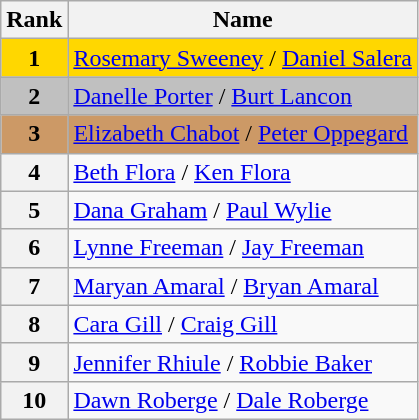<table class="wikitable">
<tr>
<th>Rank</th>
<th>Name</th>
</tr>
<tr bgcolor="gold">
<td align="center"><strong>1</strong></td>
<td><a href='#'>Rosemary Sweeney</a> / <a href='#'>Daniel Salera</a></td>
</tr>
<tr bgcolor="silver">
<td align="center"><strong>2</strong></td>
<td><a href='#'>Danelle Porter</a> / <a href='#'>Burt Lancon</a></td>
</tr>
<tr bgcolor="cc9966">
<td align="center"><strong>3</strong></td>
<td><a href='#'>Elizabeth Chabot</a> / <a href='#'>Peter Oppegard</a></td>
</tr>
<tr>
<th>4</th>
<td><a href='#'>Beth Flora</a> / <a href='#'>Ken Flora</a></td>
</tr>
<tr>
<th>5</th>
<td><a href='#'>Dana Graham</a> / <a href='#'>Paul Wylie</a></td>
</tr>
<tr>
<th>6</th>
<td><a href='#'>Lynne Freeman</a> / <a href='#'>Jay Freeman</a></td>
</tr>
<tr>
<th>7</th>
<td><a href='#'>Maryan Amaral</a> / <a href='#'>Bryan Amaral</a></td>
</tr>
<tr>
<th>8</th>
<td><a href='#'>Cara Gill</a> / <a href='#'>Craig Gill</a></td>
</tr>
<tr>
<th>9</th>
<td><a href='#'>Jennifer Rhiule</a> / <a href='#'>Robbie Baker</a></td>
</tr>
<tr>
<th>10</th>
<td><a href='#'>Dawn Roberge</a> / <a href='#'>Dale Roberge</a></td>
</tr>
</table>
